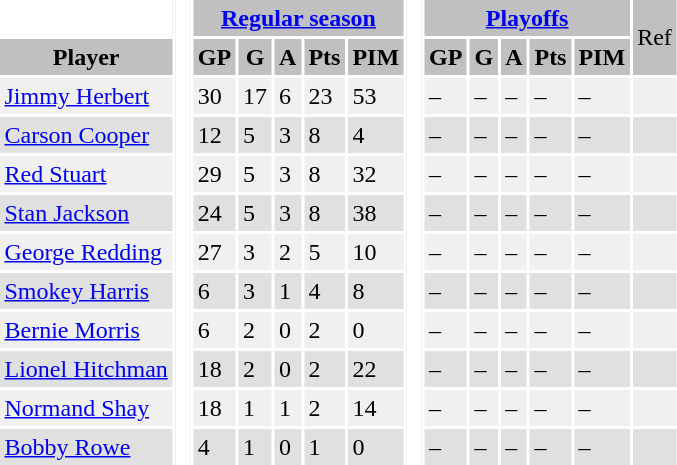<table BORDER="0" CELLPADDING="3" CELLSPACING="2" ID="Table1">
<tr ALIGN="center" bgcolor="#c0c0c0">
<th ALIGN="center" colspan="1" bgcolor="#ffffff"> </th>
<th ALIGN="center" rowspan="99" bgcolor="#ffffff"> </th>
<th ALIGN="center" colspan="5"><a href='#'>Regular season</a></th>
<th ALIGN="center" rowspan="99" bgcolor="#ffffff"> </th>
<th ALIGN="center" colspan="5"><a href='#'>Playoffs</a></th>
<td rowspan="2">Ref</td>
</tr>
<tr ALIGN="center" bgcolor="#c0c0c0">
<th ALIGN="center">Player</th>
<th ALIGN="center">GP</th>
<th ALIGN="center">G</th>
<th ALIGN="center">A</th>
<th ALIGN="center">Pts</th>
<th ALIGN="center">PIM</th>
<th ALIGN="center">GP</th>
<th ALIGN="center">G</th>
<th ALIGN="center">A</th>
<th ALIGN="center">Pts</th>
<th ALIGN="center">PIM</th>
</tr>
<tr bgcolor="#f0f0f0">
<td><a href='#'>Jimmy Herbert</a></td>
<td>30</td>
<td>17</td>
<td>6</td>
<td>23</td>
<td>53</td>
<td>–</td>
<td>–</td>
<td>–</td>
<td>–</td>
<td>–</td>
<td></td>
</tr>
<tr bgcolor="#e0e0e0">
<td><a href='#'>Carson Cooper</a></td>
<td>12</td>
<td>5</td>
<td>3</td>
<td>8</td>
<td>4</td>
<td>–</td>
<td>–</td>
<td>–</td>
<td>–</td>
<td>–</td>
<td></td>
</tr>
<tr bgcolor="#f0f0f0">
<td><a href='#'>Red Stuart</a></td>
<td>29</td>
<td>5</td>
<td>3</td>
<td>8</td>
<td>32</td>
<td>–</td>
<td>–</td>
<td>–</td>
<td>–</td>
<td>–</td>
<td></td>
</tr>
<tr bgcolor="#e0e0e0">
<td><a href='#'>Stan Jackson</a></td>
<td>24</td>
<td>5</td>
<td>3</td>
<td>8</td>
<td>38</td>
<td>–</td>
<td>–</td>
<td>–</td>
<td>–</td>
<td>–</td>
<td></td>
</tr>
<tr bgcolor="#f0f0f0">
<td><a href='#'>George Redding</a></td>
<td>27</td>
<td>3</td>
<td>2</td>
<td>5</td>
<td>10</td>
<td>–</td>
<td>–</td>
<td>–</td>
<td>–</td>
<td>–</td>
<td></td>
</tr>
<tr bgcolor="#e0e0e0">
<td><a href='#'>Smokey Harris</a></td>
<td>6</td>
<td>3</td>
<td>1</td>
<td>4</td>
<td>8</td>
<td>–</td>
<td>–</td>
<td>–</td>
<td>–</td>
<td>–</td>
<td></td>
</tr>
<tr bgcolor="#f0f0f0">
<td><a href='#'>Bernie Morris</a></td>
<td>6</td>
<td>2</td>
<td>0</td>
<td>2</td>
<td>0</td>
<td>–</td>
<td>–</td>
<td>–</td>
<td>–</td>
<td>–</td>
<td></td>
</tr>
<tr bgcolor="#e0e0e0">
<td><a href='#'>Lionel Hitchman</a></td>
<td>18</td>
<td>2</td>
<td>0</td>
<td>2</td>
<td>22</td>
<td>–</td>
<td>–</td>
<td>–</td>
<td>–</td>
<td>–</td>
<td></td>
</tr>
<tr bgcolor="#f0f0f0">
<td><a href='#'>Normand Shay</a></td>
<td>18</td>
<td>1</td>
<td>1</td>
<td>2</td>
<td>14</td>
<td>–</td>
<td>–</td>
<td>–</td>
<td>–</td>
<td>–</td>
<td></td>
</tr>
<tr bgcolor="#e0e0e0">
<td><a href='#'>Bobby Rowe</a></td>
<td>4</td>
<td>1</td>
<td>0</td>
<td>1</td>
<td>0</td>
<td>–</td>
<td>–</td>
<td>–</td>
<td>–</td>
<td>–</td>
<td></td>
</tr>
</table>
